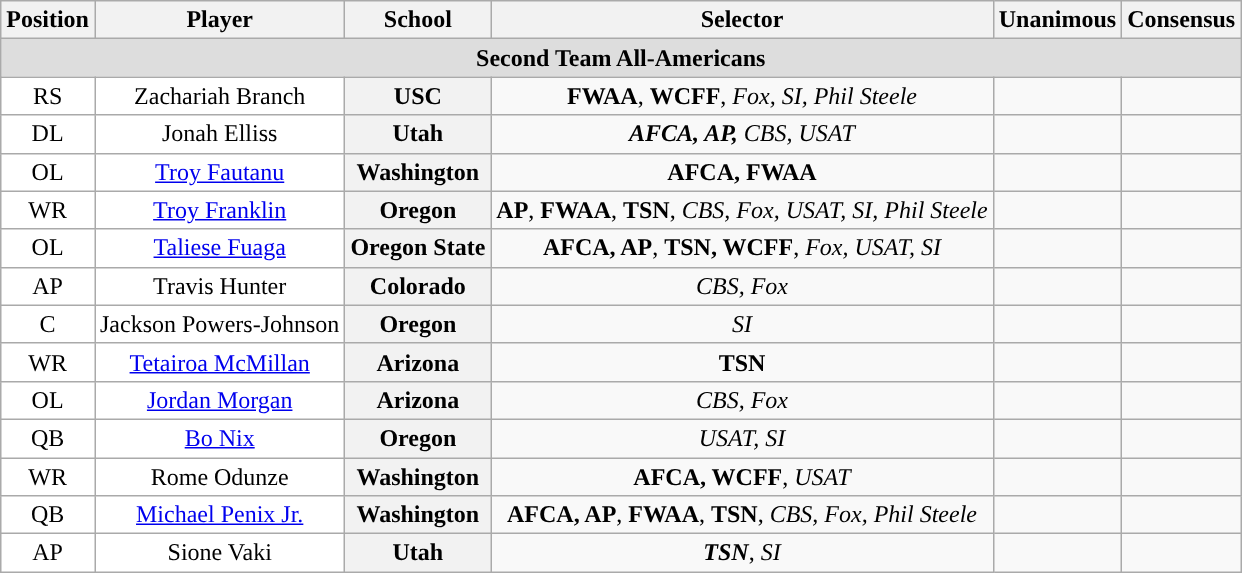<table class="wikitable">
<tr>
<th>Position</th>
<th>Player</th>
<th>School</th>
<th>Selector</th>
<th>Unanimous</th>
<th>Consensus</th>
</tr>
<tr>
<td colspan="6" style="text-align:center; background:#ddd;"><strong>Second Team All-Americans</strong></td>
</tr>
<tr style="text-align:center;">
<td style="background:white">RS</td>
<td style="background:white">Zachariah Branch</td>
<th style=>USC</th>
<td><strong>FWAA</strong>, <strong>WCFF</strong>, <em>Fox,</em> <em>SI, Phil Steele</em></td>
<td></td>
<td></td>
</tr>
<tr style="text-align:center;">
<td style="background:white">DL</td>
<td style="background:white">Jonah Elliss</td>
<th>Utah</th>
<td><strong><em>AFCA, AP,</em></strong> <em>CBS, USAT</em></td>
<td></td>
<td></td>
</tr>
<tr style="text-align:center;">
<td style="background:white">OL</td>
<td style="background:white"><a href='#'>Troy Fautanu</a></td>
<th style=>Washington</th>
<td><strong>AFCA, FWAA</strong></td>
<td></td>
<td></td>
</tr>
<tr style="text-align:center;">
<td style="background:white">WR</td>
<td style="background:white"><a href='#'>Troy Franklin</a></td>
<th>Oregon</th>
<td><strong>AP</strong>, <strong>FWAA</strong>, <strong>TSN</strong>, <em>CBS, Fox, USAT, SI, Phil Steele</em></td>
<td></td>
<td></td>
</tr>
<tr style="text-align:center;">
<td style="background:white">OL</td>
<td style="background:white"><a href='#'>Taliese Fuaga</a></td>
<th style=>Oregon State</th>
<td><strong>AFCA, AP</strong>, <strong>TSN, WCFF</strong>, <em>Fox,</em> <em>USAT, SI</em></td>
<td></td>
<td></td>
</tr>
<tr style="text-align:center;">
<td style="background:white">AP</td>
<td style="background:white">Travis Hunter</td>
<th style=>Colorado</th>
<td><em>CBS, Fox</em></td>
<td></td>
<td></td>
</tr>
<tr style="text-align:center;">
<td style="background:white">C</td>
<td style="background:white">Jackson Powers-Johnson</td>
<th style=>Oregon</th>
<td><em>SI</em></td>
<td></td>
<td></td>
</tr>
<tr style="text-align:center;">
<td style="background:white">WR</td>
<td style="background:white"><a href='#'>Tetairoa McMillan</a></td>
<th style=>Arizona</th>
<td><strong>TSN</strong></td>
<td></td>
<td></td>
</tr>
<tr style="text-align:center;">
<td style="background:white">OL</td>
<td style="background:white"><a href='#'>Jordan Morgan</a></td>
<th style=>Arizona</th>
<td><em>CBS, Fox</em></td>
<td></td>
<td></td>
</tr>
<tr style="text-align:center;">
<td style="background:white">QB</td>
<td style="background:white"><a href='#'>Bo Nix</a></td>
<th style=>Oregon</th>
<td><em>USAT, SI</em></td>
<td></td>
<td></td>
</tr>
<tr style="text-align:center;">
<td style="background:white">WR</td>
<td style="background:white">Rome Odunze</td>
<th style=>Washington</th>
<td><strong>AFCA, WCFF</strong>, <em>USAT</em></td>
<td></td>
<td></td>
</tr>
<tr style="text-align:center;">
<td style="background:white">QB</td>
<td style="background:white"><a href='#'>Michael Penix Jr.</a></td>
<th style=>Washington</th>
<td><strong>AFCA, AP</strong>, <strong>FWAA</strong>, <strong>TSN</strong>, <em>CBS, Fox, Phil Steele</em></td>
<td></td>
<td></td>
</tr>
<tr style="text-align:center;">
<td style="background:white">AP</td>
<td style="background:white">Sione Vaki</td>
<th>Utah</th>
<td><strong><em>TSN</em></strong>, <em>SI</em></td>
<td></td>
<td></td>
</tr>
</table>
